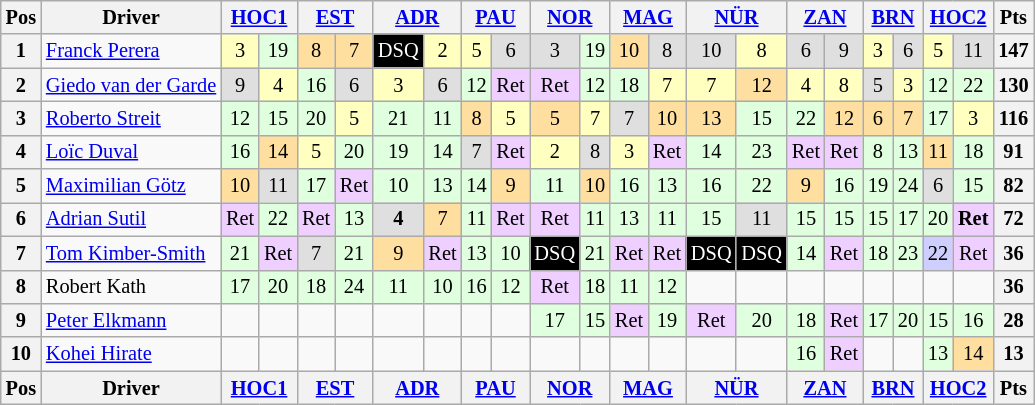<table class="wikitable" style="font-size: 85%; text-align:center">
<tr valign="top">
<th valign="middle">Pos</th>
<th valign="middle">Driver</th>
<th colspan=2><a href='#'>HOC1</a><br></th>
<th colspan=2><a href='#'>EST</a><br></th>
<th colspan=2><a href='#'>ADR</a><br></th>
<th colspan=2><a href='#'>PAU</a><br></th>
<th colspan=2><a href='#'>NOR</a><br></th>
<th colspan=2><a href='#'>MAG</a><br></th>
<th colspan=2><a href='#'>NÜR</a><br></th>
<th colspan=2><a href='#'>ZAN</a><br></th>
<th colspan=2><a href='#'>BRN</a><br></th>
<th colspan=2><a href='#'>HOC2</a><br></th>
<th>Pts</th>
</tr>
<tr>
<th>1</th>
<td align="left"> <a href='#'>Franck Perera</a></td>
<td style="background:#FFFFBF;">3</td>
<td style="background:#DFFFDF;">19</td>
<td style="background:#FFDF9F;">8</td>
<td style="background:#FFDF9F;">7</td>
<td style="background:#000000; color:white">DSQ</td>
<td style="background:#FFFFBF;">2</td>
<td style="background:#FFFFBF;">5</td>
<td style="background:#DFDFDF;">6</td>
<td style="background:#DFDFDF;">3</td>
<td style="background:#DFFFDF;">19</td>
<td style="background:#FFDF9F;">10</td>
<td style="background:#DFDFDF;">8</td>
<td style="background:#DFDFDF;">10</td>
<td style="background:#FFFFBF;">8</td>
<td style="background:#DFDFDF;">6</td>
<td style="background:#DFDFDF;">9</td>
<td style="background:#FFFFBF;">3</td>
<td style="background:#DFDFDF;">6</td>
<td style="background:#FFFFBF;">5</td>
<td style="background:#DFDFDF;">11</td>
<th>147</th>
</tr>
<tr>
<th>2</th>
<td align="left" nowrap> <a href='#'>Giedo van der Garde</a></td>
<td style="background:#DFDFDF;">9</td>
<td style="background:#FFFFBF;">4</td>
<td style="background:#DFFFDF;">16</td>
<td style="background:#DFDFDF;">6</td>
<td style="background:#FFFFBF;">3</td>
<td style="background:#DFDFDF;">6</td>
<td style="background:#DFFFDF;">12</td>
<td style="background:#EFCFFF;">Ret</td>
<td style="background:#EFCFFF;">Ret</td>
<td style="background:#DFFFDF;">12</td>
<td style="background:#DFFFDF;">18</td>
<td style="background:#FFFFBF;">7</td>
<td style="background:#FFFFBF;">7</td>
<td style="background:#FFDF9F;">12</td>
<td style="background:#FFFFBF;">4</td>
<td style="background:#FFFFBF;">8</td>
<td style="background:#DFDFDF;">5</td>
<td style="background:#FFFFBF;">3</td>
<td style="background:#DFFFDF;">12</td>
<td style="background:#DFFFDF;">22</td>
<th>130</th>
</tr>
<tr>
<th>3</th>
<td align="left"> <a href='#'>Roberto Streit</a></td>
<td style="background:#DFFFDF;">12</td>
<td style="background:#DFFFDF;">15</td>
<td style="background:#DFFFDF;">20</td>
<td style="background:#FFFFBF;">5</td>
<td style="background:#DFFFDF;">21</td>
<td style="background:#DFFFDF;">11</td>
<td style="background:#FFDF9F;">8</td>
<td style="background:#FFFFBF;">5</td>
<td style="background:#FFDF9F;">5</td>
<td style="background:#FFFFBF;">7</td>
<td style="background:#DFDFDF;">7</td>
<td style="background:#FFDF9F;">10</td>
<td style="background:#FFDF9F;">13</td>
<td style="background:#DFFFDF;">15</td>
<td style="background:#DFFFDF;">22</td>
<td style="background:#FFDF9F;">12</td>
<td style="background:#FFDF9F;">6</td>
<td style="background:#FFDF9F;">7</td>
<td style="background:#DFFFDF;">17</td>
<td style="background:#FFFFBF;">3</td>
<th>116</th>
</tr>
<tr>
<th>4</th>
<td align="left"> <a href='#'>Loïc Duval</a></td>
<td style="background:#DFFFDF;">16</td>
<td style="background:#FFDF9F;">14</td>
<td style="background:#FFFFBF;">5</td>
<td style="background:#DFFFDF;">20</td>
<td style="background:#DFFFDF;">19</td>
<td style="background:#DFFFDF;">14</td>
<td style="background:#DFDFDF;">7</td>
<td style="background:#EFCFFF;">Ret</td>
<td style="background:#FFFFBF;">2</td>
<td style="background:#DFDFDF;">8</td>
<td style="background:#FFFFBF;">3</td>
<td style="background:#EFCFFF;">Ret</td>
<td style="background:#DFFFDF;">14</td>
<td style="background:#DFFFDF;">23</td>
<td style="background:#EFCFFF;">Ret</td>
<td style="background:#EFCFFF;">Ret</td>
<td style="background:#DFFFDF;">8</td>
<td style="background:#DFFFDF;">13</td>
<td style="background:#FFDF9F;">11</td>
<td style="background:#DFFFDF;">18</td>
<th>91</th>
</tr>
<tr>
<th>5</th>
<td align="left"> <a href='#'>Maximilian Götz</a></td>
<td style="background:#FFDF9F;">10</td>
<td style="background:#DFDFDF;">11</td>
<td style="background:#DFFFDF;">17</td>
<td style="background:#EFCFFF;">Ret</td>
<td style="background:#DFFFDF;">10</td>
<td style="background:#DFFFDF;">13</td>
<td style="background:#DFFFDF;">14</td>
<td style="background:#FFDF9F;">9</td>
<td style="background:#DFFFDF;">11</td>
<td style="background:#FFDF9F;">10</td>
<td style="background:#DFFFDF;">16</td>
<td style="background:#DFFFDF;">13</td>
<td style="background:#DFFFDF;">16</td>
<td style="background:#DFFFDF;">22</td>
<td style="background:#FFDF9F;">9</td>
<td style="background:#DFFFDF;">16</td>
<td style="background:#DFFFDF;">19</td>
<td style="background:#DFFFDF;">24</td>
<td style="background:#DFDFDF;">6</td>
<td style="background:#DFFFDF;">15</td>
<th>82</th>
</tr>
<tr>
<th>6</th>
<td align="left"> <a href='#'>Adrian Sutil</a></td>
<td style="background:#EFCFFF;">Ret</td>
<td style="background:#DFFFDF;">22</td>
<td style="background:#EFCFFF;">Ret</td>
<td style="background:#DFFFDF;">13</td>
<td style="background:#DFDFDF;"><strong>4</strong></td>
<td style="background:#FFDF9F;">7</td>
<td style="background:#DFFFDF;">11</td>
<td style="background:#EFCFFF;">Ret</td>
<td style="background:#EFCFFF;">Ret</td>
<td style="background:#DFFFDF;">11</td>
<td style="background:#DFFFDF;">13</td>
<td style="background:#DFFFDF;">11</td>
<td style="background:#DFFFDF;">15</td>
<td style="background:#DFDFDF;">11</td>
<td style="background:#DFFFDF;">15</td>
<td style="background:#DFFFDF;">15</td>
<td style="background:#DFFFDF;">15</td>
<td style="background:#DFFFDF;">17</td>
<td style="background:#DFFFDF;">20</td>
<td style="background:#EFCFFF;"><strong>Ret</strong></td>
<th>72</th>
</tr>
<tr>
<th>7</th>
<td align="left"> <a href='#'>Tom Kimber-Smith</a></td>
<td style="background:#DFFFDF;">21</td>
<td style="background:#EFCFFF;">Ret</td>
<td style="background:#DFDFDF;">7</td>
<td style="background:#DFFFDF;">21</td>
<td style="background:#FFDF9F;">9</td>
<td style="background:#EFCFFF;">Ret</td>
<td style="background:#DFFFDF;">13</td>
<td style="background:#DFFFDF;">10</td>
<td style="background:#000000; color:white">DSQ</td>
<td style="background:#DFFFDF;">21</td>
<td style="background:#EFCFFF;">Ret</td>
<td style="background:#EFCFFF;">Ret</td>
<td style="background:#000000; color:white">DSQ</td>
<td style="background:#000000; color:white">DSQ</td>
<td style="background:#DFFFDF;">14</td>
<td style="background:#EFCFFF;">Ret</td>
<td style="background:#DFFFDF;">18</td>
<td style="background:#DFFFDF;">23</td>
<td style="background:#CFCFFF;">22</td>
<td style="background:#EFCFFF;">Ret</td>
<th>36</th>
</tr>
<tr>
<th>8</th>
<td align="left"> Robert Kath</td>
<td style="background:#DFFFDF;">17</td>
<td style="background:#DFFFDF;">20</td>
<td style="background:#DFFFDF;">18</td>
<td style="background:#DFFFDF;">24</td>
<td style="background:#DFFFDF;">11</td>
<td style="background:#DFFFDF;">10</td>
<td style="background:#DFFFDF;">16</td>
<td style="background:#DFFFDF;">12</td>
<td style="background:#EFCFFF;">Ret</td>
<td style="background:#DFFFDF;">18</td>
<td style="background:#DFFFDF;">11</td>
<td style="background:#DFFFDF;">12</td>
<td></td>
<td></td>
<td></td>
<td></td>
<td></td>
<td></td>
<td></td>
<td></td>
<th>36</th>
</tr>
<tr>
<th>9</th>
<td align="left"> <a href='#'>Peter Elkmann</a></td>
<td></td>
<td></td>
<td></td>
<td></td>
<td></td>
<td></td>
<td></td>
<td></td>
<td style="background:#DFFFDF;">17</td>
<td style="background:#DFFFDF;">15</td>
<td style="background:#EFCFFF;">Ret</td>
<td style="background:#DFFFDF;">19</td>
<td style="background:#EFCFFF;">Ret</td>
<td style="background:#DFFFDF;">20</td>
<td style="background:#DFFFDF;">18</td>
<td style="background:#EFCFFF;">Ret</td>
<td style="background:#DFFFDF;">17</td>
<td style="background:#DFFFDF;">20</td>
<td style="background:#DFFFDF;">15</td>
<td style="background:#DFFFDF;">16</td>
<th>28</th>
</tr>
<tr>
<th>10</th>
<td align="left"> <a href='#'>Kohei Hirate</a></td>
<td></td>
<td></td>
<td></td>
<td></td>
<td></td>
<td></td>
<td></td>
<td></td>
<td></td>
<td></td>
<td></td>
<td></td>
<td></td>
<td></td>
<td style="background:#DFFFDF;">16</td>
<td style="background:#EFCFFF;">Ret</td>
<td></td>
<td></td>
<td style="background:#DFFFDF;">13</td>
<td style="background:#FFDF9F;">14</td>
<th>13</th>
</tr>
<tr style="background:#f9f9f9" valign="top">
<th valign="middle">Pos</th>
<th valign="middle">Driver</th>
<th colspan=2><a href='#'>HOC1</a><br></th>
<th colspan=2><a href='#'>EST</a><br></th>
<th colspan=2><a href='#'>ADR</a><br></th>
<th colspan=2><a href='#'>PAU</a><br></th>
<th colspan=2><a href='#'>NOR</a><br></th>
<th colspan=2><a href='#'>MAG</a><br></th>
<th colspan=2><a href='#'>NÜR</a><br></th>
<th colspan=2><a href='#'>ZAN</a><br></th>
<th colspan=2><a href='#'>BRN</a><br></th>
<th colspan=2><a href='#'>HOC2</a><br></th>
<th valign="middle">Pts</th>
</tr>
</table>
